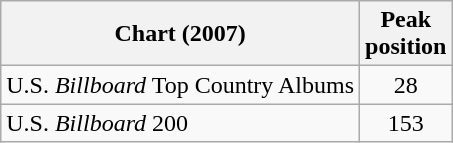<table class="wikitable">
<tr>
<th>Chart (2007)</th>
<th>Peak<br>position</th>
</tr>
<tr>
<td>U.S. <em>Billboard</em> Top Country Albums</td>
<td align="center">28</td>
</tr>
<tr>
<td>U.S. <em>Billboard</em> 200</td>
<td align="center">153</td>
</tr>
</table>
